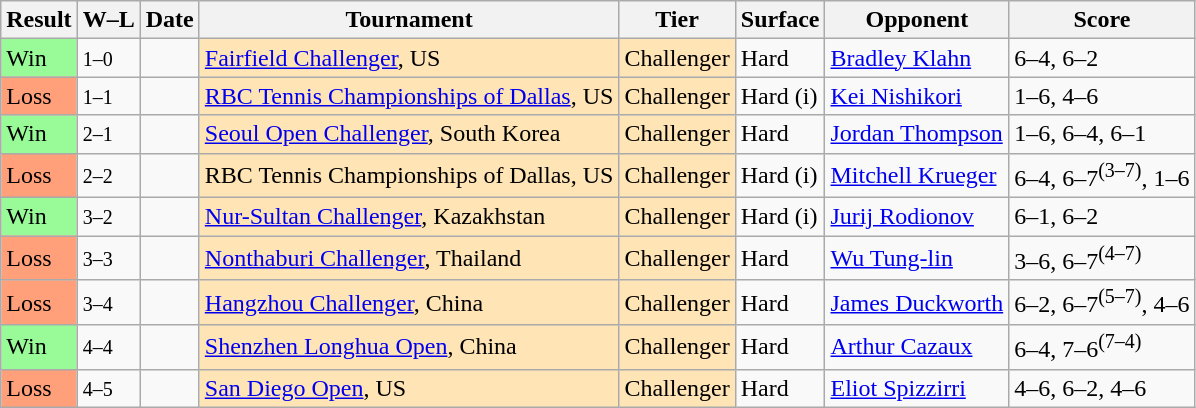<table class="sortable wikitable">
<tr>
<th>Result</th>
<th class="unsortable">W–L</th>
<th>Date</th>
<th>Tournament</th>
<th>Tier</th>
<th>Surface</th>
<th>Opponent</th>
<th class="unsortable">Score</th>
</tr>
<tr>
<td bgcolor=98FB98>Win</td>
<td><small>1–0</small></td>
<td><a href='#'></a></td>
<td style="background:moccasin;"><a href='#'>Fairfield Challenger</a>, US</td>
<td style="background:moccasin;">Challenger</td>
<td>Hard</td>
<td> <a href='#'>Bradley Klahn</a></td>
<td>6–4, 6–2</td>
</tr>
<tr>
<td bgcolor=FFA07A>Loss</td>
<td><small>1–1</small></td>
<td><a href='#'></a></td>
<td style="background:moccasin;"><a href='#'>RBC Tennis Championships of Dallas</a>, US</td>
<td style="background:moccasin;">Challenger</td>
<td>Hard (i)</td>
<td> <a href='#'>Kei Nishikori</a></td>
<td>1–6, 4–6</td>
</tr>
<tr>
<td bgcolor=98FB98>Win</td>
<td><small>2–1</small></td>
<td><a href='#'></a></td>
<td style="background:moccasin;"><a href='#'>Seoul Open Challenger</a>, South Korea</td>
<td style="background:moccasin;">Challenger</td>
<td>Hard</td>
<td> <a href='#'>Jordan Thompson</a></td>
<td>1–6, 6–4, 6–1</td>
</tr>
<tr>
<td bgcolor=FFA07A>Loss</td>
<td><small>2–2</small></td>
<td><a href='#'></a></td>
<td style="background:moccasin;">RBC Tennis Championships of Dallas, US</td>
<td style="background:moccasin;">Challenger</td>
<td>Hard (i)</td>
<td> <a href='#'>Mitchell Krueger</a></td>
<td>6–4, 6–7<sup>(3–7)</sup>, 1–6</td>
</tr>
<tr>
<td bgcolor=98FB98>Win</td>
<td><small>3–2</small></td>
<td><a href='#'></a></td>
<td style="background:moccasin;"><a href='#'>Nur-Sultan Challenger</a>, Kazakhstan</td>
<td style="background:moccasin;">Challenger</td>
<td>Hard (i)</td>
<td> <a href='#'>Jurij Rodionov</a></td>
<td>6–1, 6–2</td>
</tr>
<tr>
<td bgcolor=FFA07A>Loss</td>
<td><small>3–3</small></td>
<td><a href='#'></a></td>
<td style="background:moccasin;"><a href='#'>Nonthaburi Challenger</a>, Thailand</td>
<td style="background:moccasin;">Challenger</td>
<td>Hard</td>
<td> <a href='#'>Wu Tung-lin</a></td>
<td>3–6, 6–7<sup>(4–7)</sup></td>
</tr>
<tr>
<td bgcolor=FFA07A>Loss</td>
<td><small>3–4</small></td>
<td><a href='#'></a></td>
<td style="background:moccasin;"><a href='#'>Hangzhou Challenger</a>, China</td>
<td style="background:moccasin;">Challenger</td>
<td>Hard</td>
<td> <a href='#'>James Duckworth</a></td>
<td>6–2, 6–7<sup>(5–7)</sup>, 4–6</td>
</tr>
<tr>
<td bgcolor=98FB98>Win</td>
<td><small>4–4</small></td>
<td><a href='#'></a></td>
<td style="background:moccasin;"><a href='#'>Shenzhen Longhua Open</a>, China</td>
<td style="background:moccasin;">Challenger</td>
<td>Hard</td>
<td> <a href='#'>Arthur Cazaux</a></td>
<td>6–4, 7–6<sup>(7–4)</sup></td>
</tr>
<tr>
<td bgcolor=FFA07A>Loss</td>
<td><small>4–5</small></td>
<td><a href='#'></a></td>
<td style="background:moccasin;"><a href='#'>San Diego Open</a>, US</td>
<td style="background:moccasin;">Challenger</td>
<td>Hard</td>
<td> <a href='#'>Eliot Spizzirri</a></td>
<td>4–6, 6–2, 4–6</td>
</tr>
</table>
